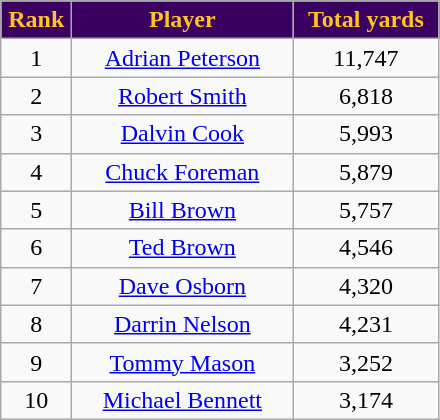<table class="wikitable" style="text-align:center">
<tr>
<th width=40px style="background:#3b0160;color:#ffc322">Rank</th>
<th width=140px style="background:#3b0160;color:#ffc322">Player</th>
<th width=90px style="background:#3b0160;color:#ffc322">Total yards</th>
</tr>
<tr>
<td>1</td>
<td><a href='#'>Adrian Peterson</a></td>
<td>11,747</td>
</tr>
<tr>
<td>2</td>
<td><a href='#'>Robert Smith</a></td>
<td>6,818</td>
</tr>
<tr>
<td>3</td>
<td><a href='#'>Dalvin Cook</a></td>
<td>5,993</td>
</tr>
<tr>
<td>4</td>
<td><a href='#'>Chuck Foreman</a></td>
<td>5,879</td>
</tr>
<tr>
<td>5</td>
<td><a href='#'>Bill Brown</a></td>
<td>5,757</td>
</tr>
<tr>
<td>6</td>
<td><a href='#'>Ted Brown</a></td>
<td>4,546</td>
</tr>
<tr>
<td>7</td>
<td><a href='#'>Dave Osborn</a></td>
<td>4,320</td>
</tr>
<tr>
<td>8</td>
<td><a href='#'>Darrin Nelson</a></td>
<td>4,231</td>
</tr>
<tr>
<td>9</td>
<td><a href='#'>Tommy Mason</a></td>
<td>3,252</td>
</tr>
<tr>
<td>10</td>
<td><a href='#'>Michael Bennett</a></td>
<td>3,174</td>
</tr>
</table>
